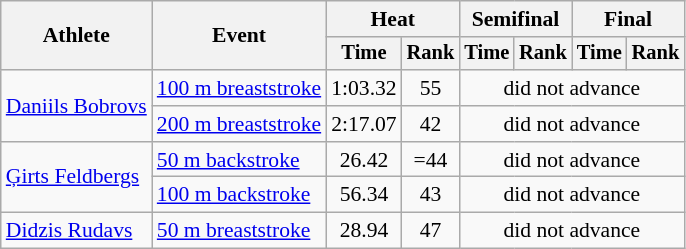<table class="wikitable" style="text-align:center; font-size:90%">
<tr>
<th rowspan="2">Athlete</th>
<th rowspan="2">Event</th>
<th colspan="2">Heat</th>
<th colspan="2">Semifinal</th>
<th colspan="2">Final</th>
</tr>
<tr style="font-size:95%">
<th>Time</th>
<th>Rank</th>
<th>Time</th>
<th>Rank</th>
<th>Time</th>
<th>Rank</th>
</tr>
<tr>
<td align=left rowspan=2><a href='#'>Daniils Bobrovs</a></td>
<td align=left><a href='#'>100 m breaststroke</a></td>
<td>1:03.32</td>
<td>55</td>
<td colspan=4>did not advance</td>
</tr>
<tr>
<td align=left><a href='#'>200 m breaststroke</a></td>
<td>2:17.07</td>
<td>42</td>
<td colspan=4>did not advance</td>
</tr>
<tr>
<td align=left rowspan=2><a href='#'>Ģirts Feldbergs</a></td>
<td align=left><a href='#'>50 m backstroke</a></td>
<td>26.42</td>
<td>=44</td>
<td colspan=4>did not advance</td>
</tr>
<tr>
<td align=left><a href='#'>100 m backstroke</a></td>
<td>56.34</td>
<td>43</td>
<td colspan=4>did not advance</td>
</tr>
<tr>
<td align=left><a href='#'>Didzis Rudavs</a></td>
<td align=left><a href='#'>50 m breaststroke</a></td>
<td>28.94</td>
<td>47</td>
<td colspan=4>did not advance</td>
</tr>
</table>
